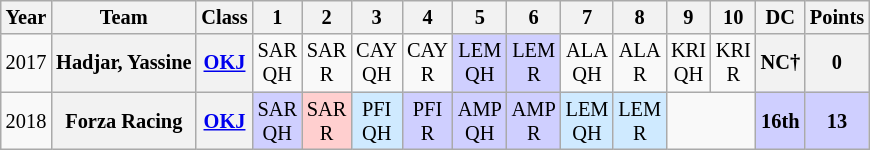<table class="wikitable" style="text-align:center; font-size:85%">
<tr>
<th>Year</th>
<th>Team</th>
<th>Class</th>
<th>1</th>
<th>2</th>
<th>3</th>
<th>4</th>
<th>5</th>
<th>6</th>
<th>7</th>
<th>8</th>
<th>9</th>
<th>10</th>
<th>DC</th>
<th>Points</th>
</tr>
<tr>
<td>2017</td>
<th>Hadjar, Yassine</th>
<th><a href='#'>OKJ</a></th>
<td>SAR<br>QH</td>
<td>SAR<br>R</td>
<td>CAY<br>QH</td>
<td>CAY<br>R</td>
<td style="background:#CFCFFF;">LEM<br>QH<br></td>
<td style="background:#CFCFFF;">LEM<br>R<br></td>
<td>ALA<br>QH</td>
<td>ALA<br>R</td>
<td>KRI<br>QH</td>
<td>KRI<br>R</td>
<th>NC†</th>
<th>0</th>
</tr>
<tr>
<td>2018</td>
<th>Forza Racing</th>
<th><a href='#'>OKJ</a></th>
<td style="background:#CFCFFF;">SAR<br>QH<br></td>
<td style="background:#FFCFCF;">SAR<br>R<br></td>
<td style="background:#CFEAFF;">PFI<br>QH<br></td>
<td style="background:#CFCFFF;">PFI<br>R<br></td>
<td style="background:#CFCFFF;">AMP<br>QH<br></td>
<td style="background:#CFCFFF;">AMP<br>R<br></td>
<td style="background:#CFEAFF;">LEM<br>QH<br></td>
<td style="background:#CFEAFF;">LEM<br>R<br></td>
<td colspan=2></td>
<th style="background:#CFCFFF;">16th</th>
<th style="background:#CFCFFF;">13</th>
</tr>
</table>
